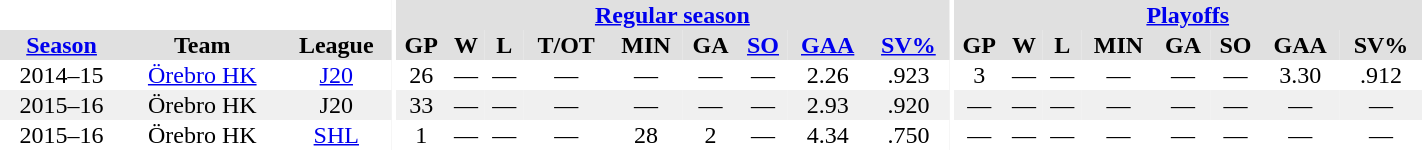<table border="0" cellpadding="1" cellspacing="0" ID="Table3" style="text-align:center; width:75%">
<tr bgcolor="#e0e0e0">
<th colspan="3" bgcolor="#ffffff"></th>
<th rowspan="99" bgcolor="#ffffff"></th>
<th colspan="9" bgcolor="#e0e0e0"><a href='#'>Regular season</a></th>
<th rowspan="99" bgcolor="#ffffff"></th>
<th colspan="8" bgcolor="#e0e0e0"><a href='#'>Playoffs</a></th>
</tr>
<tr bgcolor="#e0e0e0">
<th><a href='#'>Season</a></th>
<th>Team</th>
<th>League</th>
<th>GP</th>
<th>W</th>
<th>L</th>
<th>T/OT</th>
<th>MIN</th>
<th>GA</th>
<th><a href='#'>SO</a></th>
<th><a href='#'>GAA</a></th>
<th><a href='#'>SV%</a></th>
<th>GP</th>
<th>W</th>
<th>L</th>
<th>MIN</th>
<th>GA</th>
<th>SO</th>
<th>GAA</th>
<th>SV%</th>
</tr>
<tr ALIGN="center">
<td>2014–15</td>
<td><a href='#'>Örebro HK</a></td>
<td><a href='#'>J20</a></td>
<td>26</td>
<td>—</td>
<td>—</td>
<td>—</td>
<td>—</td>
<td>—</td>
<td>—</td>
<td>2.26</td>
<td>.923</td>
<td>3</td>
<td>—</td>
<td>—</td>
<td>—</td>
<td>—</td>
<td>—</td>
<td>3.30</td>
<td>.912</td>
</tr>
<tr ALIGN="center" bgcolor="#f0f0f0">
<td>2015–16</td>
<td>Örebro HK</td>
<td>J20</td>
<td>33</td>
<td>—</td>
<td>—</td>
<td>—</td>
<td>—</td>
<td>—</td>
<td>—</td>
<td>2.93</td>
<td>.920</td>
<td>—</td>
<td>—</td>
<td>—</td>
<td>—</td>
<td>—</td>
<td>—</td>
<td>—</td>
<td>—</td>
</tr>
<tr ALIGN="center">
<td>2015–16</td>
<td>Örebro HK</td>
<td><a href='#'>SHL</a></td>
<td>1</td>
<td>—</td>
<td>—</td>
<td>—</td>
<td>28</td>
<td>2</td>
<td>—</td>
<td>4.34</td>
<td>.750</td>
<td>—</td>
<td>—</td>
<td>—</td>
<td>—</td>
<td>—</td>
<td>—</td>
<td>—</td>
<td>—</td>
</tr>
</table>
